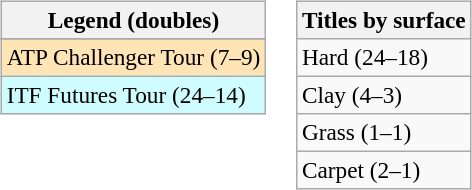<table>
<tr valign=top>
<td><br><table class=wikitable style=font-size:97%>
<tr>
<th>Legend (doubles)</th>
</tr>
<tr bgcolor=e5d1cb>
</tr>
<tr bgcolor=moccasin>
<td>ATP Challenger Tour (7–9)</td>
</tr>
<tr bgcolor=cffcff>
<td>ITF Futures Tour (24–14)</td>
</tr>
</table>
</td>
<td><br><table class=wikitable style=font-size:97%>
<tr>
<th>Titles by surface</th>
</tr>
<tr>
<td>Hard (24–18)</td>
</tr>
<tr>
<td>Clay (4–3)</td>
</tr>
<tr>
<td>Grass (1–1)</td>
</tr>
<tr>
<td>Carpet (2–1)</td>
</tr>
</table>
</td>
</tr>
</table>
